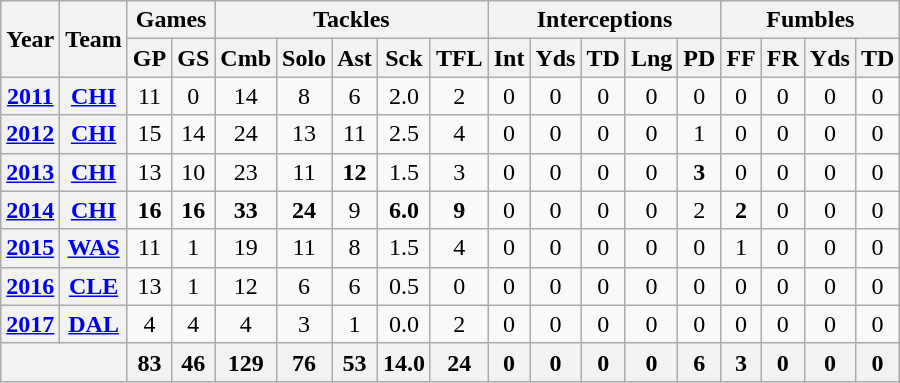<table class="wikitable" style="text-align:center">
<tr>
<th rowspan="2">Year</th>
<th rowspan="2">Team</th>
<th colspan="2">Games</th>
<th colspan="5">Tackles</th>
<th colspan="5">Interceptions</th>
<th colspan="4">Fumbles</th>
</tr>
<tr>
<th>GP</th>
<th>GS</th>
<th>Cmb</th>
<th>Solo</th>
<th>Ast</th>
<th>Sck</th>
<th>TFL</th>
<th>Int</th>
<th>Yds</th>
<th>TD</th>
<th>Lng</th>
<th>PD</th>
<th>FF</th>
<th>FR</th>
<th>Yds</th>
<th>TD</th>
</tr>
<tr>
<th><a href='#'>2011</a></th>
<th><a href='#'>CHI</a></th>
<td>11</td>
<td>0</td>
<td>14</td>
<td>8</td>
<td>6</td>
<td>2.0</td>
<td>2</td>
<td>0</td>
<td>0</td>
<td>0</td>
<td>0</td>
<td>0</td>
<td>0</td>
<td>0</td>
<td>0</td>
<td>0</td>
</tr>
<tr>
<th><a href='#'>2012</a></th>
<th><a href='#'>CHI</a></th>
<td>15</td>
<td>14</td>
<td>24</td>
<td>13</td>
<td>11</td>
<td>2.5</td>
<td>4</td>
<td>0</td>
<td>0</td>
<td>0</td>
<td>0</td>
<td>1</td>
<td>0</td>
<td>0</td>
<td>0</td>
<td>0</td>
</tr>
<tr>
<th><a href='#'>2013</a></th>
<th><a href='#'>CHI</a></th>
<td>13</td>
<td>10</td>
<td>23</td>
<td>11</td>
<td><strong>12</strong></td>
<td>1.5</td>
<td>3</td>
<td>0</td>
<td>0</td>
<td>0</td>
<td>0</td>
<td><strong>3</strong></td>
<td>0</td>
<td>0</td>
<td>0</td>
<td>0</td>
</tr>
<tr>
<th><a href='#'>2014</a></th>
<th><a href='#'>CHI</a></th>
<td><strong>16</strong></td>
<td><strong>16</strong></td>
<td><strong>33</strong></td>
<td><strong>24</strong></td>
<td>9</td>
<td><strong>6.0</strong></td>
<td><strong>9</strong></td>
<td>0</td>
<td>0</td>
<td>0</td>
<td>0</td>
<td>2</td>
<td><strong>2</strong></td>
<td>0</td>
<td>0</td>
<td>0</td>
</tr>
<tr>
<th><a href='#'>2015</a></th>
<th><a href='#'>WAS</a></th>
<td>11</td>
<td>1</td>
<td>19</td>
<td>11</td>
<td>8</td>
<td>1.5</td>
<td>4</td>
<td>0</td>
<td>0</td>
<td>0</td>
<td>0</td>
<td>0</td>
<td>1</td>
<td>0</td>
<td>0</td>
<td>0</td>
</tr>
<tr>
<th><a href='#'>2016</a></th>
<th><a href='#'>CLE</a></th>
<td>13</td>
<td>1</td>
<td>12</td>
<td>6</td>
<td>6</td>
<td>0.5</td>
<td>0</td>
<td>0</td>
<td>0</td>
<td>0</td>
<td>0</td>
<td>0</td>
<td>0</td>
<td>0</td>
<td>0</td>
<td>0</td>
</tr>
<tr>
<th><a href='#'>2017</a></th>
<th><a href='#'>DAL</a></th>
<td>4</td>
<td>4</td>
<td>4</td>
<td>3</td>
<td>1</td>
<td>0.0</td>
<td>2</td>
<td>0</td>
<td>0</td>
<td>0</td>
<td>0</td>
<td>0</td>
<td>0</td>
<td>0</td>
<td>0</td>
<td>0</td>
</tr>
<tr>
<th colspan="2"></th>
<th>83</th>
<th>46</th>
<th>129</th>
<th>76</th>
<th>53</th>
<th>14.0</th>
<th>24</th>
<th>0</th>
<th>0</th>
<th>0</th>
<th>0</th>
<th>6</th>
<th>3</th>
<th>0</th>
<th>0</th>
<th>0</th>
</tr>
</table>
